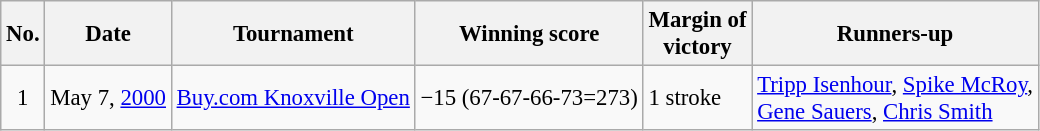<table class="wikitable" style="font-size:95%;">
<tr>
<th>No.</th>
<th>Date</th>
<th>Tournament</th>
<th>Winning score</th>
<th>Margin of<br>victory</th>
<th>Runners-up</th>
</tr>
<tr>
<td align=center>1</td>
<td align=right>May 7, <a href='#'>2000</a></td>
<td><a href='#'>Buy.com Knoxville Open</a></td>
<td>−15 (67-67-66-73=273)</td>
<td>1 stroke</td>
<td> <a href='#'>Tripp Isenhour</a>,  <a href='#'>Spike McRoy</a>,<br> <a href='#'>Gene Sauers</a>,  <a href='#'>Chris Smith</a></td>
</tr>
</table>
